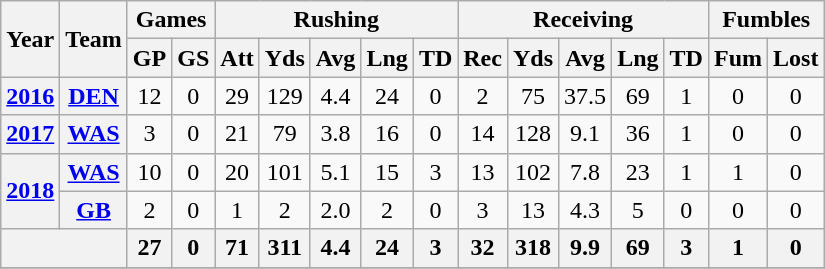<table class="wikitable" style="text-align: center;">
<tr>
<th rowspan="2">Year</th>
<th rowspan="2">Team</th>
<th colspan="2">Games</th>
<th colspan="5">Rushing</th>
<th colspan="5">Receiving</th>
<th colspan="2">Fumbles</th>
</tr>
<tr>
<th>GP</th>
<th>GS</th>
<th>Att</th>
<th>Yds</th>
<th>Avg</th>
<th>Lng</th>
<th>TD</th>
<th>Rec</th>
<th>Yds</th>
<th>Avg</th>
<th>Lng</th>
<th>TD</th>
<th>Fum</th>
<th>Lost</th>
</tr>
<tr>
<th><a href='#'>2016</a></th>
<th><a href='#'>DEN</a></th>
<td>12</td>
<td>0</td>
<td>29</td>
<td>129</td>
<td>4.4</td>
<td>24</td>
<td>0</td>
<td>2</td>
<td>75</td>
<td>37.5</td>
<td>69</td>
<td>1</td>
<td>0</td>
<td>0</td>
</tr>
<tr>
<th><a href='#'>2017</a></th>
<th><a href='#'>WAS</a></th>
<td>3</td>
<td>0</td>
<td>21</td>
<td>79</td>
<td>3.8</td>
<td>16</td>
<td>0</td>
<td>14</td>
<td>128</td>
<td>9.1</td>
<td>36</td>
<td>1</td>
<td>0</td>
<td>0</td>
</tr>
<tr>
<th rowspan="2"><a href='#'>2018</a></th>
<th><a href='#'>WAS</a></th>
<td>10</td>
<td>0</td>
<td>20</td>
<td>101</td>
<td>5.1</td>
<td>15</td>
<td>3</td>
<td>13</td>
<td>102</td>
<td>7.8</td>
<td>23</td>
<td>1</td>
<td>1</td>
<td>0</td>
</tr>
<tr>
<th><a href='#'>GB</a></th>
<td>2</td>
<td>0</td>
<td>1</td>
<td>2</td>
<td>2.0</td>
<td>2</td>
<td>0</td>
<td>3</td>
<td>13</td>
<td>4.3</td>
<td>5</td>
<td>0</td>
<td>0</td>
<td>0</td>
</tr>
<tr>
<th colspan="2"></th>
<th>27</th>
<th>0</th>
<th>71</th>
<th>311</th>
<th>4.4</th>
<th>24</th>
<th>3</th>
<th>32</th>
<th>318</th>
<th>9.9</th>
<th>69</th>
<th>3</th>
<th>1</th>
<th>0</th>
</tr>
<tr>
</tr>
</table>
